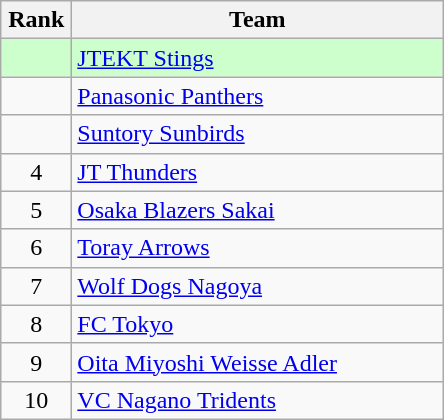<table class="wikitable" style="text-align: center;">
<tr>
<th width=40>Rank</th>
<th width=240>Team</th>
</tr>
<tr align=center bgcolor=#ccffcc>
<td></td>
<td style="text-align:left;"><a href='#'>JTEKT Stings</a></td>
</tr>
<tr align=center>
<td></td>
<td style="text-align:left;"><a href='#'>Panasonic Panthers</a></td>
</tr>
<tr align=center>
<td></td>
<td style="text-align:left;"><a href='#'>Suntory Sunbirds</a></td>
</tr>
<tr align=center>
<td>4</td>
<td style="text-align:left;"><a href='#'>JT Thunders</a></td>
</tr>
<tr align=center>
<td>5</td>
<td style="text-align:left;"><a href='#'>Osaka Blazers Sakai</a></td>
</tr>
<tr align=center>
<td>6</td>
<td style="text-align:left;"><a href='#'>Toray Arrows</a></td>
</tr>
<tr align=center>
<td>7</td>
<td style="text-align:left;"><a href='#'>Wolf Dogs Nagoya</a></td>
</tr>
<tr align=center>
<td>8</td>
<td style="text-align:left;"><a href='#'>FC Tokyo</a></td>
</tr>
<tr align=center>
<td>9</td>
<td style="text-align:left;"><a href='#'>Oita Miyoshi Weisse Adler</a></td>
</tr>
<tr align=center>
<td>10</td>
<td style="text-align:left;"><a href='#'>VC Nagano Tridents</a></td>
</tr>
</table>
